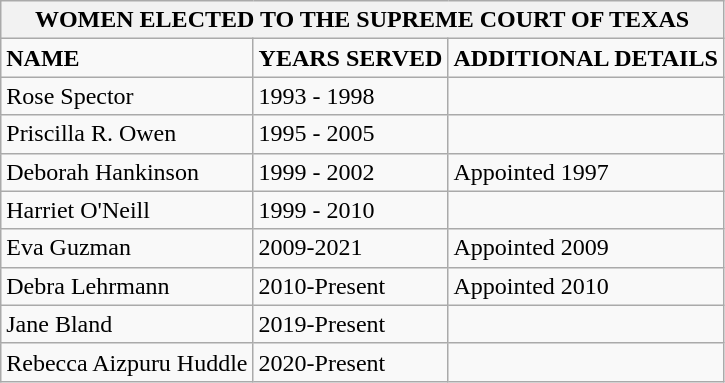<table class="wikitable">
<tr>
<th colspan="3">WOMEN ELECTED TO THE SUPREME COURT OF TEXAS</th>
</tr>
<tr>
<td><strong>NAME</strong></td>
<td><strong>YEARS SERVED</strong></td>
<td><strong>ADDITIONAL DETAILS</strong></td>
</tr>
<tr>
<td>Rose Spector</td>
<td>1993 - 1998</td>
<td></td>
</tr>
<tr>
<td>Priscilla R. Owen</td>
<td>1995 - 2005</td>
<td></td>
</tr>
<tr>
<td>Deborah Hankinson</td>
<td>1999 - 2002</td>
<td>Appointed 1997</td>
</tr>
<tr>
<td>Harriet O'Neill</td>
<td>1999 - 2010</td>
<td></td>
</tr>
<tr>
<td>Eva Guzman</td>
<td>2009-2021</td>
<td>Appointed 2009</td>
</tr>
<tr>
<td>Debra Lehrmann</td>
<td>2010-Present</td>
<td>Appointed 2010</td>
</tr>
<tr>
<td>Jane Bland</td>
<td>2019-Present</td>
<td></td>
</tr>
<tr>
<td>Rebecca Aizpuru Huddle</td>
<td>2020-Present</td>
<td></td>
</tr>
</table>
